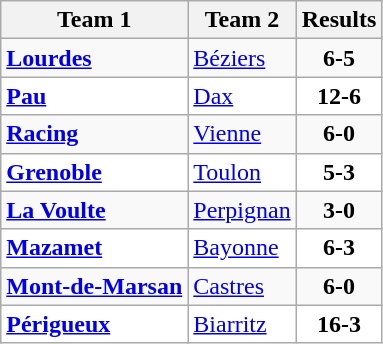<table class="wikitable">
<tr>
<th>Team 1</th>
<th>Team 2</th>
<th>Results</th>
</tr>
<tr>
<td><strong><a href='#'>Lourdes</a></strong></td>
<td><a href='#'>Béziers</a></td>
<td align="center"><strong>6-5</strong></td>
</tr>
<tr bgcolor="white">
<td><strong><a href='#'>Pau</a></strong></td>
<td><a href='#'>Dax</a></td>
<td align="center"><strong>12-6</strong></td>
</tr>
<tr>
<td><strong><a href='#'>Racing</a></strong></td>
<td><a href='#'>Vienne</a></td>
<td align="center"><strong>6-0</strong></td>
</tr>
<tr bgcolor="white">
<td><strong><a href='#'>Grenoble</a></strong></td>
<td><a href='#'>Toulon</a></td>
<td align="center"><strong>5-3</strong></td>
</tr>
<tr>
<td><strong><a href='#'>La Voulte</a></strong></td>
<td><a href='#'>Perpignan</a></td>
<td align="center"><strong>3-0</strong></td>
</tr>
<tr bgcolor="white">
<td><strong><a href='#'>Mazamet</a></strong></td>
<td><a href='#'>Bayonne</a></td>
<td align="center"><strong>6-3</strong></td>
</tr>
<tr>
<td><strong><a href='#'>Mont-de-Marsan</a></strong></td>
<td><a href='#'>Castres</a></td>
<td align="center"><strong>6-0</strong></td>
</tr>
<tr bgcolor="white">
<td><strong><a href='#'>Périgueux</a></strong></td>
<td><a href='#'>Biarritz</a></td>
<td align="center"><strong> 16-3</strong></td>
</tr>
</table>
